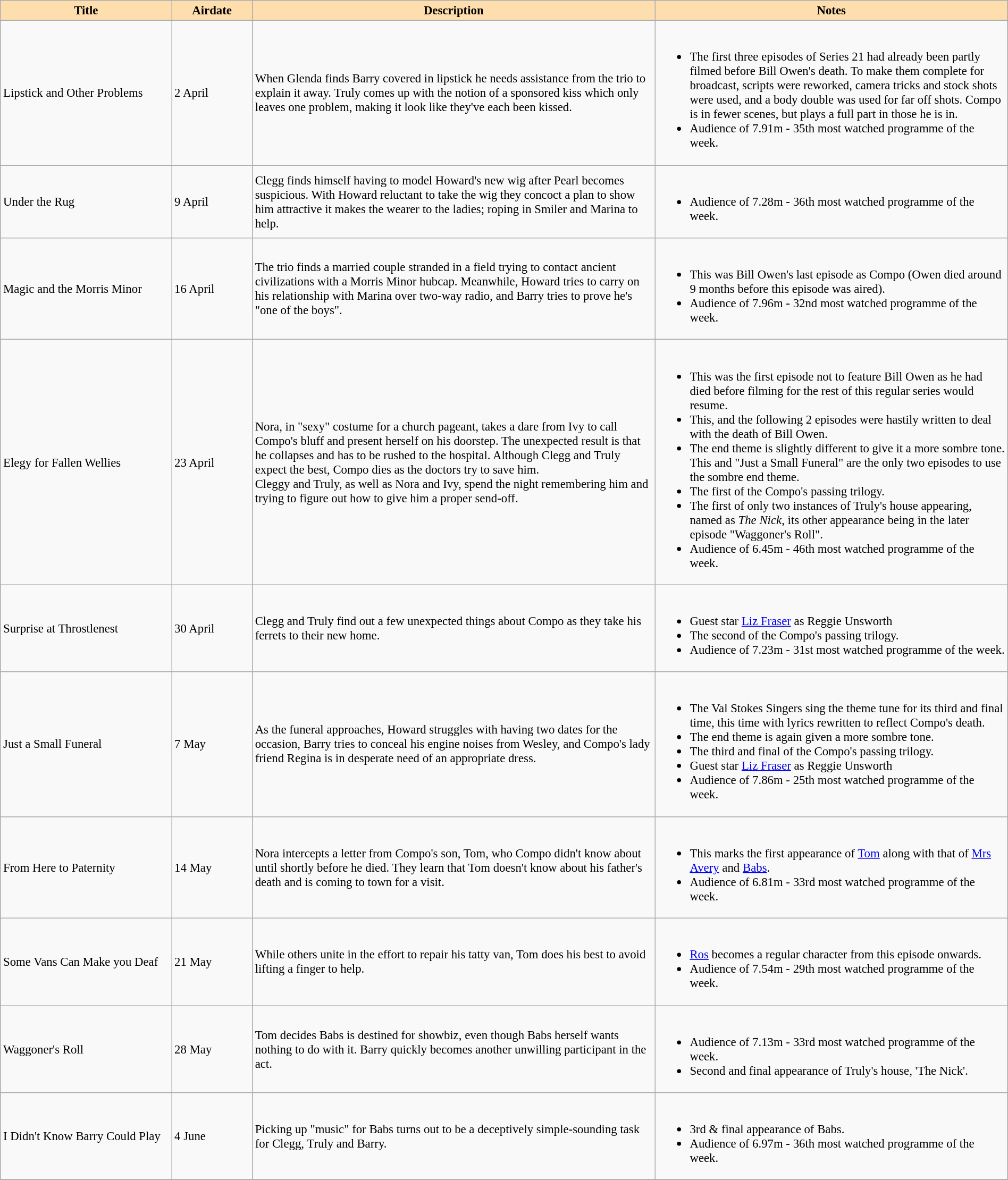<table class="wikitable" width=100% border=1 style="font-size: 95%">
<tr>
<th style="background:#ffdead" width=17%>Title</th>
<th style="background:#ffdead" width=8%>Airdate</th>
<th style="background:#ffdead" width=40%>Description</th>
<th style="background:#ffdead" width=35%>Notes</th>
</tr>
<tr>
<td>Lipstick and Other Problems</td>
<td>2 April</td>
<td>When Glenda finds Barry covered in lipstick he needs assistance from the trio to explain it away. Truly comes up with the notion of a sponsored kiss which only leaves one problem, making it look like they've each been kissed.</td>
<td><br><ul><li>The first three episodes of Series 21 had already been partly filmed before Bill Owen's death. To make them complete for broadcast, scripts were reworked, camera tricks and stock shots were used, and a body double was used for far off shots. Compo is in fewer scenes, but plays a full part in those he is in.</li><li>Audience of 7.91m - 35th most watched programme of the week.</li></ul></td>
</tr>
<tr>
<td>Under the Rug</td>
<td>9 April</td>
<td>Clegg finds himself having to model Howard's new wig after Pearl becomes suspicious. With Howard reluctant to take the wig they concoct a plan to show him attractive it makes the wearer to the ladies; roping in Smiler and Marina to help.</td>
<td><br><ul><li>Audience of 7.28m - 36th most watched programme of the week.</li></ul></td>
</tr>
<tr>
<td>Magic and the Morris Minor</td>
<td>16 April</td>
<td>The trio finds a married couple stranded in a field trying to contact ancient civilizations with a Morris Minor hubcap. Meanwhile, Howard tries to carry on his relationship with Marina over two-way radio, and Barry tries to prove he's "one of the boys".</td>
<td><br><ul><li>This was Bill Owen's last episode as Compo (Owen died around 9 months before this episode was aired).</li><li>Audience of 7.96m - 32nd most watched programme of the week.</li></ul></td>
</tr>
<tr>
<td>Elegy for Fallen Wellies</td>
<td>23 April</td>
<td>Nora, in "sexy" costume for a church pageant, takes a dare from Ivy to call Compo's bluff and present herself on his doorstep. The unexpected result is that he collapses and has to be rushed to the hospital. Although Clegg and Truly expect the best, Compo dies as the doctors try to save him.<br>Cleggy and Truly, as well as Nora and Ivy, spend the night remembering him and trying to figure out how to give him a proper send-off.</td>
<td><br><ul><li>This was the first episode not to feature Bill Owen as he had died before filming for the rest of this regular series would resume.</li><li>This, and the following 2 episodes were hastily written to deal with the death of Bill Owen.</li><li>The end theme is slightly different to give it a more sombre tone. This and "Just a Small Funeral" are the only two episodes to use the sombre end theme.</li><li>The first of the Compo's passing trilogy.</li><li>The first of only two instances of Truly's house appearing, named as <em>The Nick</em>, its other appearance being in the later episode "Waggoner's Roll".</li><li>Audience of 6.45m - 46th most watched programme of the week.</li></ul></td>
</tr>
<tr>
<td>Surprise at Throstlenest</td>
<td>30 April</td>
<td>Clegg and Truly find out a few unexpected things about Compo as they take his ferrets to their new home.</td>
<td><br><ul><li>Guest star <a href='#'>Liz Fraser</a> as Reggie Unsworth</li><li>The second of the Compo's passing trilogy.</li><li>Audience of 7.23m - 31st most watched programme of the week.</li></ul></td>
</tr>
<tr>
<td>Just a Small Funeral</td>
<td>7 May</td>
<td>As the funeral approaches, Howard struggles with having two dates for the occasion, Barry tries to conceal his engine noises from Wesley, and Compo's lady friend Regina is in desperate need of an appropriate dress.</td>
<td><br><ul><li>The Val Stokes Singers sing the theme tune for its third and final time, this time with lyrics rewritten to reflect Compo's death.</li><li>The end theme is again given a more sombre tone.</li><li>The third and final of the Compo's passing trilogy.</li><li>Guest star <a href='#'>Liz Fraser</a> as Reggie Unsworth</li><li>Audience of 7.86m - 25th most watched programme of the week.</li></ul></td>
</tr>
<tr>
<td>From Here to Paternity</td>
<td>14 May</td>
<td>Nora intercepts a letter from Compo's son, Tom, who Compo didn't know about until shortly before he died. They learn that Tom doesn't know about his father's death and is coming to town for a visit.</td>
<td><br><ul><li>This marks the first appearance of <a href='#'>Tom</a> along with that of <a href='#'>Mrs Avery</a> and <a href='#'>Babs</a>.</li><li>Audience of 6.81m - 33rd most watched programme of the week.</li></ul></td>
</tr>
<tr>
<td>Some Vans Can Make you Deaf</td>
<td>21 May</td>
<td>While others unite in the effort to repair his tatty van, Tom does his best to avoid lifting a finger to help.</td>
<td><br><ul><li><a href='#'>Ros</a> becomes a regular character from this episode onwards.</li><li>Audience of 7.54m - 29th most watched programme of the week.</li></ul></td>
</tr>
<tr>
<td>Waggoner's Roll</td>
<td>28 May</td>
<td>Tom decides Babs is destined for showbiz, even though Babs herself wants nothing to do with it. Barry quickly becomes another unwilling participant in the act.</td>
<td><br><ul><li>Audience of 7.13m - 33rd most watched programme of the week.</li><li>Second and final appearance of Truly's house, 'The Nick'.</li></ul></td>
</tr>
<tr>
<td>I Didn't Know Barry Could Play</td>
<td>4 June</td>
<td>Picking up "music" for Babs turns out to be a deceptively simple-sounding task for Clegg, Truly and Barry.</td>
<td><br><ul><li>3rd & final appearance of Babs.</li><li>Audience of 6.97m - 36th most watched programme of the week.</li></ul></td>
</tr>
<tr>
</tr>
</table>
